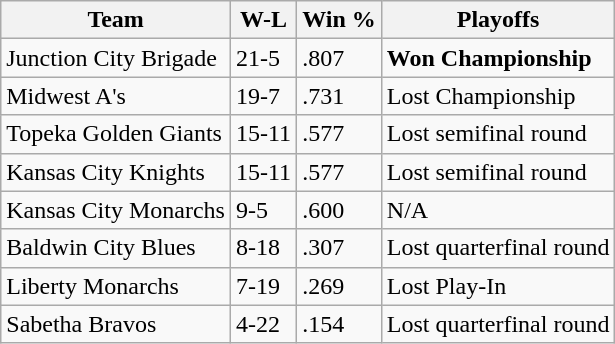<table class="wikitable">
<tr>
<th>Team</th>
<th>W-L</th>
<th>Win %</th>
<th>Playoffs</th>
</tr>
<tr>
<td>Junction City Brigade</td>
<td>21-5</td>
<td>.807</td>
<td><strong>Won Championship</strong></td>
</tr>
<tr>
<td>Midwest A's</td>
<td>19-7</td>
<td>.731</td>
<td>Lost Championship</td>
</tr>
<tr>
<td>Topeka Golden Giants</td>
<td>15-11</td>
<td>.577</td>
<td>Lost semifinal round</td>
</tr>
<tr>
<td>Kansas City Knights</td>
<td>15-11</td>
<td>.577</td>
<td>Lost semifinal round</td>
</tr>
<tr>
<td>Kansas City Monarchs</td>
<td>9-5</td>
<td>.600</td>
<td>N/A</td>
</tr>
<tr>
<td>Baldwin City Blues</td>
<td>8-18</td>
<td>.307</td>
<td>Lost quarterfinal round</td>
</tr>
<tr>
<td>Liberty Monarchs</td>
<td>7-19</td>
<td>.269</td>
<td>Lost Play-In</td>
</tr>
<tr>
<td>Sabetha Bravos</td>
<td>4-22</td>
<td>.154</td>
<td>Lost quarterfinal round</td>
</tr>
</table>
